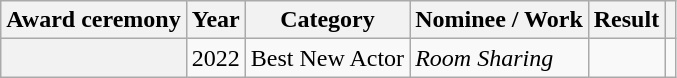<table class="wikitable plainrowheaders sortable">
<tr>
<th scope="col">Award ceremony</th>
<th scope="col">Year</th>
<th scope="col">Category</th>
<th scope="col">Nominee / Work</th>
<th scope="col">Result</th>
<th scope="col" class="unsortable"></th>
</tr>
<tr>
<th scope="row"></th>
<td style="text-align:center">2022</td>
<td>Best New Actor</td>
<td><em>Room Sharing</em></td>
<td></td>
<td style="text-align:center"></td>
</tr>
</table>
